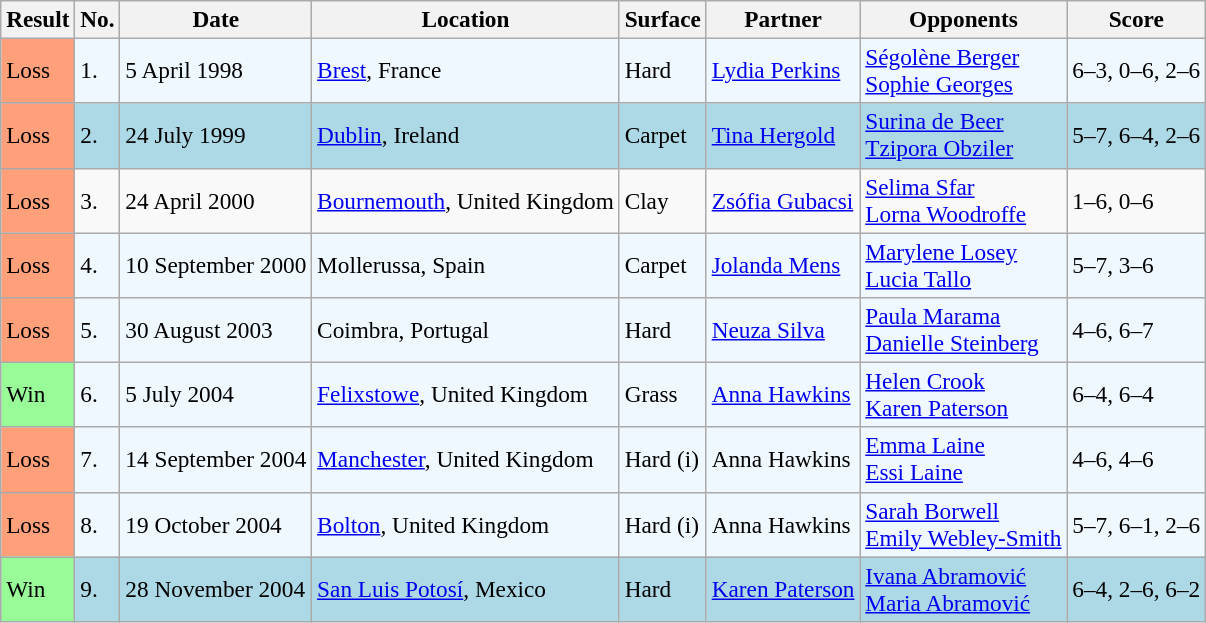<table class="sortable wikitable" style="font-size:97%;">
<tr>
<th>Result</th>
<th>No.</th>
<th>Date</th>
<th>Location</th>
<th>Surface</th>
<th>Partner</th>
<th>Opponents</th>
<th class="unsortable">Score</th>
</tr>
<tr bgcolor="#f0f8ff">
<td style="background:#ffa07a;">Loss</td>
<td>1.</td>
<td>5 April 1998</td>
<td><a href='#'>Brest</a>, France</td>
<td>Hard</td>
<td> <a href='#'>Lydia Perkins</a></td>
<td> <a href='#'>Ségolène Berger</a> <br>  <a href='#'>Sophie Georges</a></td>
<td>6–3, 0–6, 2–6</td>
</tr>
<tr style="background:lightblue;">
<td style="background:#ffa07a;">Loss</td>
<td>2.</td>
<td>24 July 1999</td>
<td><a href='#'>Dublin</a>, Ireland</td>
<td>Carpet</td>
<td> <a href='#'>Tina Hergold</a></td>
<td> <a href='#'>Surina de Beer</a> <br>  <a href='#'>Tzipora Obziler</a></td>
<td>5–7, 6–4, 2–6</td>
</tr>
<tr>
<td style="background:#ffa07a;">Loss</td>
<td>3.</td>
<td>24 April 2000</td>
<td><a href='#'>Bournemouth</a>, United Kingdom</td>
<td>Clay</td>
<td> <a href='#'>Zsófia Gubacsi</a></td>
<td> <a href='#'>Selima Sfar</a> <br>  <a href='#'>Lorna Woodroffe</a></td>
<td>1–6, 0–6</td>
</tr>
<tr style="background:#f0f8ff;">
<td style="background:#ffa07a;">Loss</td>
<td>4.</td>
<td>10 September 2000</td>
<td>Mollerussa, Spain</td>
<td>Carpet</td>
<td> <a href='#'>Jolanda Mens</a></td>
<td> <a href='#'>Marylene Losey</a> <br>  <a href='#'>Lucia Tallo</a></td>
<td>5–7, 3–6</td>
</tr>
<tr style="background:#f0f8ff;">
<td style="background:#ffa07a;">Loss</td>
<td>5.</td>
<td>30 August 2003</td>
<td>Coimbra, Portugal</td>
<td>Hard</td>
<td> <a href='#'>Neuza Silva</a></td>
<td> <a href='#'>Paula Marama</a> <br>  <a href='#'>Danielle Steinberg</a></td>
<td>4–6, 6–7</td>
</tr>
<tr style="background:#f0f8ff;">
<td style="background:#98fb98;">Win</td>
<td>6.</td>
<td>5 July 2004</td>
<td><a href='#'>Felixstowe</a>, United Kingdom</td>
<td>Grass</td>
<td> <a href='#'>Anna Hawkins</a></td>
<td> <a href='#'>Helen Crook</a> <br>  <a href='#'>Karen Paterson</a></td>
<td>6–4, 6–4</td>
</tr>
<tr style="background:#f0f8ff;">
<td style="background:#ffa07a;">Loss</td>
<td>7.</td>
<td>14 September 2004</td>
<td><a href='#'>Manchester</a>, United Kingdom</td>
<td>Hard (i)</td>
<td> Anna Hawkins</td>
<td> <a href='#'>Emma Laine</a> <br>  <a href='#'>Essi Laine</a></td>
<td>4–6, 4–6</td>
</tr>
<tr style="background:#f0f8ff;">
<td style="background:#ffa07a;">Loss</td>
<td>8.</td>
<td>19 October 2004</td>
<td><a href='#'>Bolton</a>, United Kingdom</td>
<td>Hard (i)</td>
<td> Anna Hawkins</td>
<td> <a href='#'>Sarah Borwell</a> <br>  <a href='#'>Emily Webley-Smith</a></td>
<td>5–7, 6–1, 2–6</td>
</tr>
<tr style="background:lightblue;">
<td style="background:#98fb98;">Win</td>
<td>9.</td>
<td>28 November 2004</td>
<td><a href='#'>San Luis Potosí</a>, Mexico</td>
<td>Hard</td>
<td> <a href='#'>Karen Paterson</a></td>
<td> <a href='#'>Ivana Abramović</a> <br>  <a href='#'>Maria Abramović</a></td>
<td>6–4, 2–6, 6–2</td>
</tr>
</table>
